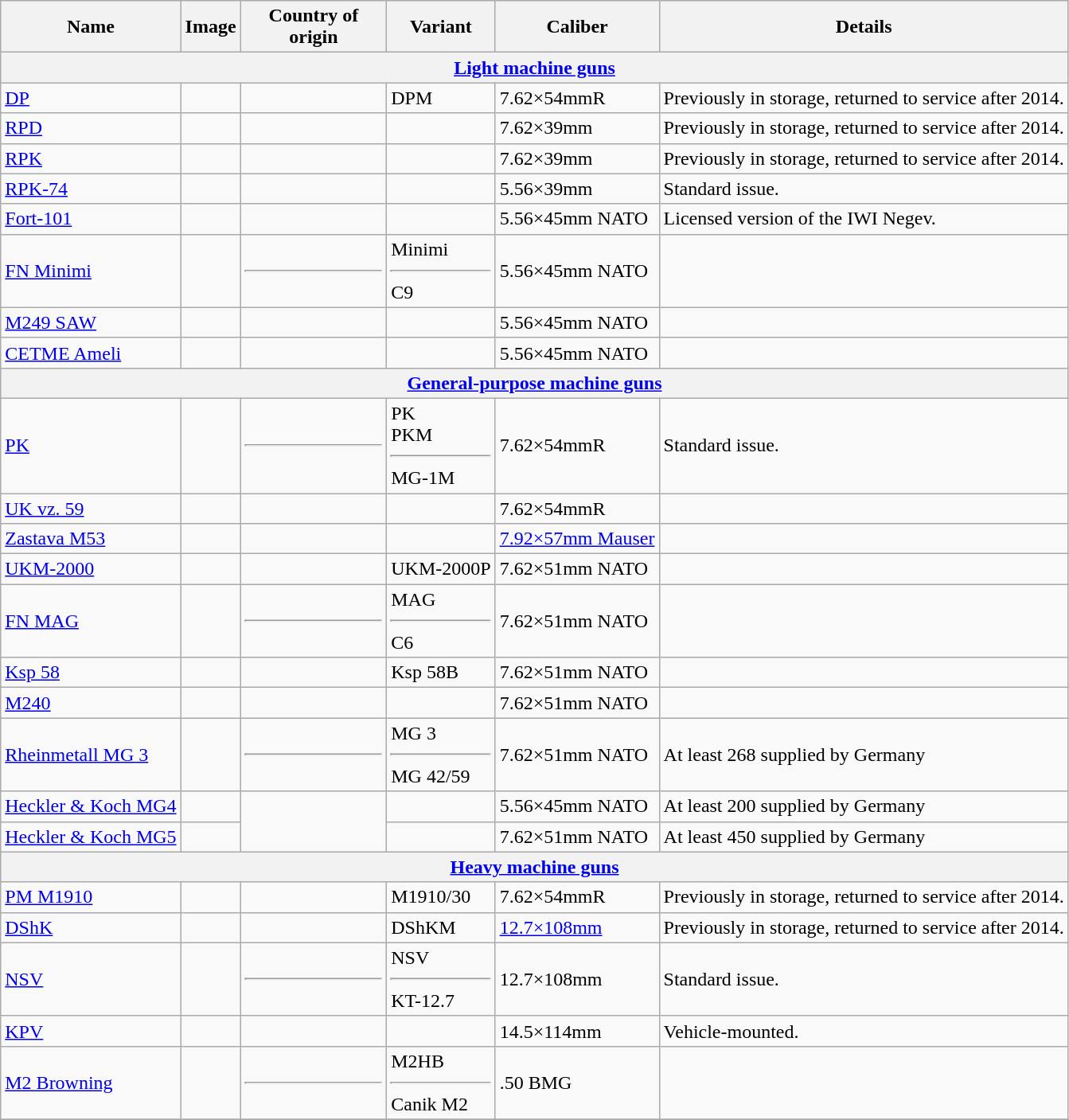<table class="wikitable">
<tr>
<th>Name</th>
<th>Image</th>
<th style="width:115px;">Country of origin</th>
<th>Variant</th>
<th>Caliber</th>
<th style="min-width:13em">Details</th>
</tr>
<tr>
<th colspan="6"><a href='#'>Light machine guns</a></th>
</tr>
<tr>
<td><a href='#'>DP</a></td>
<td></td>
<td></td>
<td>DPM</td>
<td>7.62×54mmR</td>
<td>Previously in storage, returned to service after 2014.</td>
</tr>
<tr>
<td><a href='#'>RPD</a></td>
<td></td>
<td></td>
<td></td>
<td>7.62×39mm</td>
<td>Previously in storage, returned to service after 2014.</td>
</tr>
<tr>
<td><a href='#'>RPK</a></td>
<td></td>
<td></td>
<td></td>
<td>7.62×39mm</td>
<td>Previously in storage, returned to service after 2014.</td>
</tr>
<tr>
<td><a href='#'>RPK-74</a></td>
<td></td>
<td></td>
<td></td>
<td>5.56×39mm</td>
<td>Standard issue.</td>
</tr>
<tr>
<td><a href='#'>Fort-101</a></td>
<td></td>
<td></td>
<td></td>
<td>5.56×45mm NATO</td>
<td>Licensed version of the IWI Negev.</td>
</tr>
<tr>
<td><a href='#'>FN Minimi</a></td>
<td></td>
<td><hr></td>
<td>Minimi<hr>C9</td>
<td>5.56×45mm NATO</td>
<td></td>
</tr>
<tr>
<td><a href='#'>M249 SAW</a></td>
<td></td>
<td></td>
<td></td>
<td>5.56×45mm NATO</td>
<td></td>
</tr>
<tr>
<td><a href='#'>CETME Ameli</a></td>
<td></td>
<td></td>
<td></td>
<td>5.56×45mm NATO</td>
<td></td>
</tr>
<tr>
<th colspan="6"><a href='#'>General-purpose machine guns</a></th>
</tr>
<tr>
<td><a href='#'>PK</a></td>
<td></td>
<td><hr></td>
<td>PK<br>PKM<hr>MG-1M</td>
<td>7.62×54mmR</td>
<td>Standard issue.</td>
</tr>
<tr>
<td><a href='#'>UK vz. 59</a></td>
<td></td>
<td></td>
<td></td>
<td>7.62×54mmR</td>
<td></td>
</tr>
<tr>
<td><a href='#'>Zastava M53</a></td>
<td></td>
<td></td>
<td></td>
<td><a href='#'>7.92×57mm Mauser</a></td>
<td></td>
</tr>
<tr>
<td><a href='#'>UKM-2000</a></td>
<td></td>
<td></td>
<td>UKM-2000P</td>
<td>7.62×51mm NATO</td>
<td></td>
</tr>
<tr>
<td><a href='#'>FN MAG</a></td>
<td></td>
<td><hr></td>
<td>MAG<hr>C6</td>
<td>7.62×51mm NATO</td>
<td></td>
</tr>
<tr>
<td><a href='#'>Ksp 58</a></td>
<td></td>
<td></td>
<td>Ksp 58B</td>
<td>7.62×51mm NATO</td>
<td></td>
</tr>
<tr>
<td><a href='#'>M240</a></td>
<td></td>
<td></td>
<td></td>
<td>7.62×51mm NATO</td>
<td></td>
</tr>
<tr>
<td><a href='#'>Rheinmetall MG 3</a></td>
<td></td>
<td><hr></td>
<td>MG 3<hr>MG 42/59</td>
<td>7.62×51mm NATO</td>
<td>At least 268 supplied by Germany </td>
</tr>
<tr>
<td><a href='#'>Heckler & Koch MG4</a></td>
<td></td>
<td rowspan="2"></td>
<td></td>
<td>5.56×45mm NATO</td>
<td>At least 200 supplied by Germany</td>
</tr>
<tr>
<td><a href='#'>Heckler & Koch MG5</a></td>
<td></td>
<td></td>
<td>7.62×51mm NATO</td>
<td>At least 450 supplied by Germany</td>
</tr>
<tr>
<th colspan="6"><a href='#'>Heavy machine guns</a></th>
</tr>
<tr>
<td><a href='#'>PM M1910</a></td>
<td></td>
<td><br></td>
<td>M1910/30</td>
<td>7.62×54mmR</td>
<td>Previously in storage, returned to service after 2014.</td>
</tr>
<tr>
<td><a href='#'>DShK</a></td>
<td></td>
<td></td>
<td>DShKM</td>
<td><a href='#'>12.7×108mm</a></td>
<td>Previously in storage, returned to service after 2014.</td>
</tr>
<tr>
<td><a href='#'>NSV</a></td>
<td></td>
<td><hr></td>
<td>NSV<hr>KT-12.7</td>
<td>12.7×108mm</td>
<td>Standard issue.</td>
</tr>
<tr>
<td><a href='#'>KPV</a></td>
<td></td>
<td></td>
<td></td>
<td>14.5×114mm</td>
<td>Vehicle-mounted.</td>
</tr>
<tr>
<td><a href='#'>M2 Browning</a></td>
<td></td>
<td><hr></td>
<td>M2HB<hr>Canik M2</td>
<td>.50 BMG</td>
<td></td>
</tr>
<tr>
</tr>
</table>
